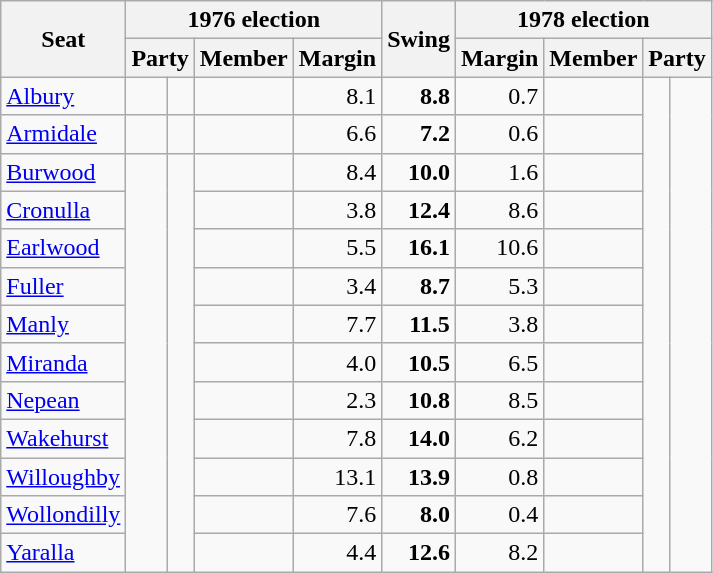<table class="wikitable sortable">
<tr>
<th rowspan="2">Seat</th>
<th colspan="4">1976 election</th>
<th rowspan="2">Swing</th>
<th colspan="4">1978 election</th>
</tr>
<tr>
<th colspan="2">Party</th>
<th>Member</th>
<th>Margin</th>
<th>Margin</th>
<th>Member</th>
<th colspan="2">Party</th>
</tr>
<tr>
<td><a href='#'>Albury</a></td>
<td> </td>
<td></td>
<td><em></em></td>
<td style="text-align:right;">8.1</td>
<td style="text-align:right;"><strong>8.8</strong></td>
<td style="text-align:right;">0.7</td>
<td></td>
<td rowspan=13></td>
<td rowspan=13 > </td>
</tr>
<tr>
<td><a href='#'>Armidale</a></td>
<td> </td>
<td></td>
<td></td>
<td style="text-align:right;">6.6</td>
<td style="text-align:right;"><strong>7.2</strong></td>
<td style="text-align:right;">0.6</td>
<td></td>
</tr>
<tr>
<td><a href='#'>Burwood</a></td>
<td rowspan=11 > </td>
<td rowspan=11></td>
<td></td>
<td style="text-align:right;">8.4</td>
<td style="text-align:right;"><strong>10.0</strong></td>
<td style="text-align:right;">1.6</td>
<td></td>
</tr>
<tr>
<td><a href='#'>Cronulla</a></td>
<td><em></em></td>
<td style="text-align:right;">3.8</td>
<td style="text-align:right;"><strong>12.4</strong></td>
<td style="text-align:right;">8.6</td>
<td></td>
</tr>
<tr>
<td><a href='#'>Earlwood</a></td>
<td></td>
<td style="text-align:right;">5.5</td>
<td style="text-align:right;"><strong>16.1</strong></td>
<td style="text-align:right;">10.6</td>
<td></td>
</tr>
<tr>
<td><a href='#'>Fuller</a></td>
<td></td>
<td style="text-align:right;">3.4</td>
<td style="text-align:right;"><strong>8.7</strong></td>
<td style="text-align:right;">5.3</td>
<td></td>
</tr>
<tr>
<td><a href='#'>Manly</a></td>
<td><em></em></td>
<td style="text-align:right;">7.7</td>
<td style="text-align:right;"><strong>11.5</strong></td>
<td style="text-align:right;">3.8</td>
<td></td>
</tr>
<tr>
<td><a href='#'>Miranda</a></td>
<td></td>
<td style="text-align:right;">4.0</td>
<td style="text-align:right;"><strong>10.5</strong></td>
<td style="text-align:right;">6.5</td>
<td></td>
</tr>
<tr>
<td><a href='#'>Nepean</a></td>
<td></td>
<td style="text-align:right;">2.3</td>
<td style="text-align:right;"><strong>10.8</strong></td>
<td style="text-align:right;">8.5</td>
<td></td>
</tr>
<tr>
<td><a href='#'>Wakehurst</a></td>
<td></td>
<td style="text-align:right;">7.8</td>
<td style="text-align:right;"><strong>14.0</strong></td>
<td style="text-align:right;">6.2</td>
<td></td>
</tr>
<tr>
<td><a href='#'>Willoughby</a></td>
<td></td>
<td style="text-align:right;">13.1</td>
<td style="text-align:right;"><strong>13.9</strong></td>
<td style="text-align:right;">0.8</td>
<td></td>
</tr>
<tr>
<td><a href='#'>Wollondilly</a></td>
<td><em></em></td>
<td style="text-align:right;">7.6</td>
<td style="text-align:right;"><strong>8.0</strong></td>
<td style="text-align:right;">0.4</td>
<td></td>
</tr>
<tr>
<td><a href='#'>Yaralla</a></td>
<td></td>
<td style="text-align:right;">4.4</td>
<td style="text-align:right;"><strong>12.6</strong></td>
<td style="text-align:right;">8.2</td>
<td></td>
</tr>
</table>
